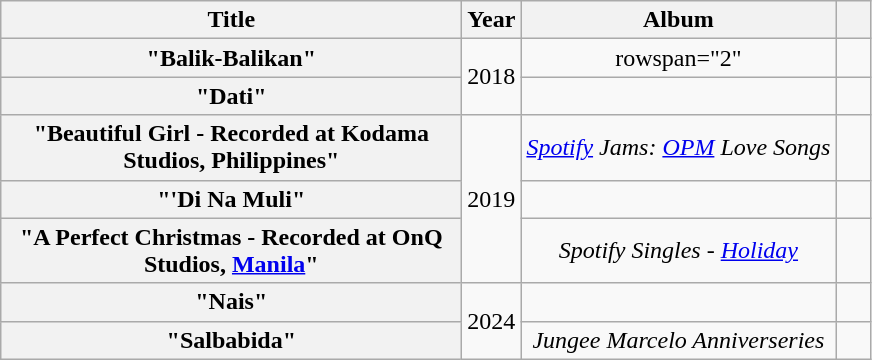<table class="wikitable plainrowheaders" style="text-align:center;">
<tr>
<th scope="col" rowspan="1" style="width:300px;">Title</th>
<th scope="col" rowspan="1">Year</th>
<th scope="col" rowspan="1">Album</th>
<th scope="col" class="unsortable" style="width:1em;"></th>
</tr>
<tr>
<th scope="row">"Balik-Balikan"<br></th>
<td align="center" rowspan="2">2018</td>
<td>rowspan="2" </td>
<td></td>
</tr>
<tr>
<th scope="row">"Dati"</th>
<td></td>
</tr>
<tr>
<th scope="row">"Beautiful Girl - Recorded at Kodama Studios, Philippines"</th>
<td align="center" rowspan="3">2019</td>
<td><em><a href='#'>Spotify</a> Jams: <a href='#'>OPM</a> Love Songs</em></td>
<td></td>
</tr>
<tr>
<th scope="row">"'Di Na Muli"<br></th>
<td></td>
<td></td>
</tr>
<tr>
<th scope="row">"A Perfect Christmas - Recorded at OnQ Studios, <a href='#'>Manila</a>"<br></th>
<td><em>Spotify Singles - <a href='#'>Holiday</a></em></td>
<td></td>
</tr>
<tr>
<th scope="row">"Nais"<br></th>
<td align="center" rowspan="2">2024</td>
<td></td>
<td></td>
</tr>
<tr>
<th scope="row">"Salbabida"</th>
<td><em>Jungee Marcelo Anniverseries</em></td>
<td></td>
</tr>
</table>
